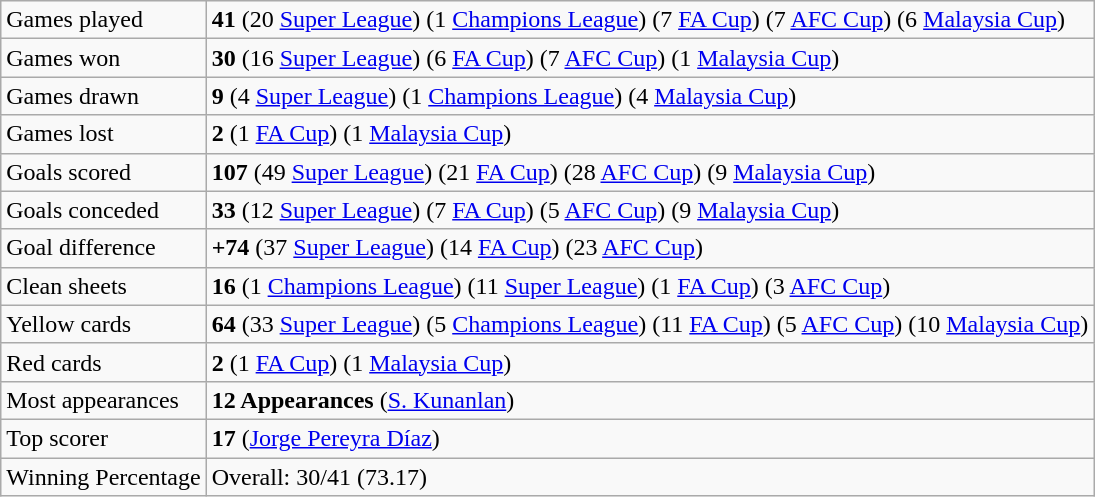<table class="wikitable">
<tr>
<td>Games played</td>
<td><strong>41</strong> (20 <a href='#'>Super League</a>) (1 <a href='#'>Champions League</a>) (7 <a href='#'>FA Cup</a>) (7 <a href='#'>AFC Cup</a>) (6 <a href='#'>Malaysia Cup</a>)</td>
</tr>
<tr>
<td>Games won</td>
<td><strong>30</strong> (16 <a href='#'>Super League</a>) (6 <a href='#'>FA Cup</a>) (7 <a href='#'>AFC Cup</a>) (1 <a href='#'>Malaysia Cup</a>)</td>
</tr>
<tr>
<td>Games drawn</td>
<td><strong>9</strong> (4 <a href='#'>Super League</a>) (1 <a href='#'>Champions League</a>) (4 <a href='#'>Malaysia Cup</a>)</td>
</tr>
<tr>
<td>Games lost</td>
<td><strong>2</strong> (1 <a href='#'>FA Cup</a>) (1 <a href='#'>Malaysia Cup</a>)</td>
</tr>
<tr>
<td>Goals scored</td>
<td><strong>107</strong> (49 <a href='#'>Super League</a>) (21 <a href='#'>FA Cup</a>) (28 <a href='#'>AFC Cup</a>) (9 <a href='#'>Malaysia Cup</a>)</td>
</tr>
<tr>
<td>Goals conceded</td>
<td><strong>33</strong> (12 <a href='#'>Super League</a>) (7 <a href='#'>FA Cup</a>) (5 <a href='#'>AFC Cup</a>) (9 <a href='#'>Malaysia Cup</a>)</td>
</tr>
<tr>
<td>Goal difference</td>
<td><strong>+74</strong> (37 <a href='#'>Super League</a>) (14 <a href='#'>FA Cup</a>) (23 <a href='#'>AFC Cup</a>)</td>
</tr>
<tr>
<td>Clean sheets</td>
<td><strong>16</strong> (1 <a href='#'>Champions League</a>) (11 <a href='#'>Super League</a>) (1 <a href='#'>FA Cup</a>) (3 <a href='#'>AFC Cup</a>)</td>
</tr>
<tr>
<td>Yellow cards</td>
<td><strong>64</strong> (33 <a href='#'>Super League</a>) (5 <a href='#'>Champions League</a>) (11 <a href='#'>FA Cup</a>) (5 <a href='#'>AFC Cup</a>) (10 <a href='#'>Malaysia Cup</a>)</td>
</tr>
<tr>
<td>Red cards</td>
<td><strong>2</strong> (1 <a href='#'>FA Cup</a>) (1 <a href='#'>Malaysia Cup</a>)</td>
</tr>
<tr>
<td>Most appearances</td>
<td><strong>12 Appearances</strong> (<a href='#'>S. Kunanlan</a>)</td>
</tr>
<tr>
<td>Top scorer</td>
<td><strong>17</strong> (<a href='#'>Jorge Pereyra Díaz</a>)</td>
</tr>
<tr>
<td>Winning Percentage</td>
<td>Overall: 30/41 (73.17)</td>
</tr>
</table>
